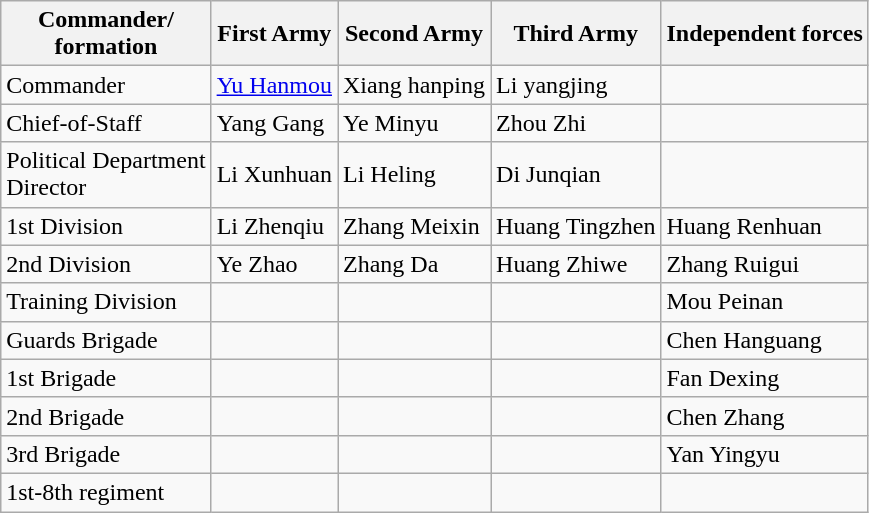<table class="wikitable">
<tr>
<th>Commander/<br>formation</th>
<th>First Army</th>
<th>Second Army</th>
<th>Third Army</th>
<th>Independent forces</th>
</tr>
<tr>
<td>Commander</td>
<td><a href='#'>Yu Hanmou</a></td>
<td>Xiang hanping</td>
<td>Li yangjing</td>
<td></td>
</tr>
<tr>
<td>Chief-of-Staff</td>
<td>Yang Gang</td>
<td>Ye Minyu</td>
<td>Zhou Zhi</td>
<td></td>
</tr>
<tr>
<td>Political Department<br>Director</td>
<td>Li Xunhuan</td>
<td>Li Heling</td>
<td>Di Junqian</td>
<td></td>
</tr>
<tr>
<td>1st Division</td>
<td>Li Zhenqiu</td>
<td>Zhang Meixin</td>
<td>Huang Tingzhen</td>
<td>Huang Renhuan</td>
</tr>
<tr>
<td>2nd Division</td>
<td>Ye Zhao</td>
<td>Zhang Da</td>
<td>Huang Zhiwe</td>
<td>Zhang Ruigui</td>
</tr>
<tr>
<td>Training Division</td>
<td></td>
<td></td>
<td></td>
<td>Mou Peinan</td>
</tr>
<tr>
<td>Guards Brigade</td>
<td></td>
<td></td>
<td></td>
<td>Chen Hanguang</td>
</tr>
<tr>
<td>1st Brigade</td>
<td></td>
<td></td>
<td></td>
<td>Fan Dexing</td>
</tr>
<tr>
<td>2nd Brigade</td>
<td></td>
<td></td>
<td></td>
<td>Chen Zhang</td>
</tr>
<tr>
<td>3rd Brigade</td>
<td></td>
<td></td>
<td></td>
<td>Yan Yingyu</td>
</tr>
<tr>
<td>1st-8th regiment</td>
<td></td>
<td></td>
<td></td>
<td></td>
</tr>
</table>
